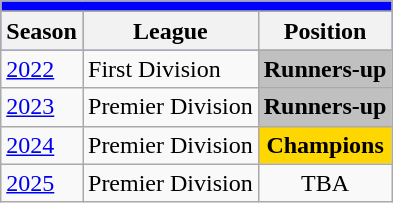<table class="wikitable">
<tr>
<th colspan="3" style="background:blue;"><span><a href='#'></a></span></th>
</tr>
<tr>
</tr>
<tr bgcolor="#7070ff">
<th>Season</th>
<th>League</th>
<th>Position</th>
</tr>
<tr>
<td><a href='#'>2022</a></td>
<td>First Division</td>
<td align="center" bgcolor="silver"><strong>Runners-up</strong></td>
</tr>
<tr>
<td><a href='#'>2023</a></td>
<td>Premier Division</td>
<td align="center" bgcolor="silver"><strong>Runners-up</strong></td>
</tr>
<tr>
<td><a href='#'>2024</a></td>
<td>Premier Division</td>
<td align="center" bgcolor="gold"><strong>Champions</strong></td>
</tr>
<tr>
<td><a href='#'>2025</a></td>
<td>Premier Division</td>
<td align="center">TBA</td>
</tr>
</table>
